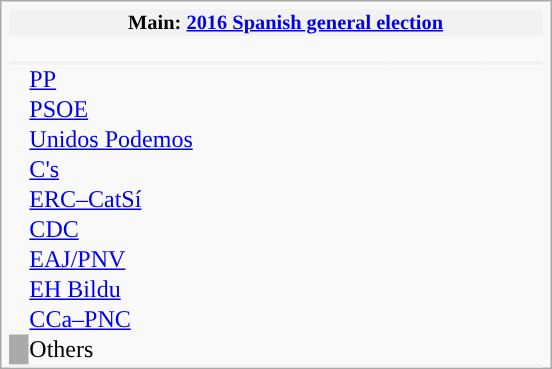<table class="infobox vcard" style="width:23.0em; padding:0.3em; padding-bottom:0em;" cellspacing=0>
<tr>
<td style="background:#F2F2F2; vertical-align:middle; padding:0.4em;" width="30px"></td>
<th colspan="4" style="text-align:center; background:#F2F2F2; font-size:0.85em; width:100%; vertical-align:middle;">Main: <a href='#'>2016 Spanish general election</a></th>
</tr>
<tr>
<td colspan="5" style="text-align:center; font-size:0.85em; padding:0.5em 0em;">  </td>
</tr>
<tr>
<td colspan="5"></td>
</tr>
<tr>
<td colspan="5"></td>
</tr>
<tr>
<th colspan="2" width="85px" style="background:#F2F2F2;"></th>
<th width="70px" style="background:#F2F2F2;"></th>
<th width="45px" style="background:#F2F2F2;"></th>
<th width="30px" style="background:#F2F2F2;"></th>
</tr>
<tr>
<td style="background:"></td>
<td><a href='#'>PP</a></td>
<td></td>
<td></td>
<td></td>
</tr>
<tr>
<td style="background:"></td>
<td><a href='#'>PSOE</a></td>
<td></td>
<td></td>
<td></td>
</tr>
<tr>
<td style="background:"></td>
<td><a href='#'>Unidos Podemos</a></td>
<td></td>
<td></td>
<td></td>
</tr>
<tr>
<td style="background:"></td>
<td><a href='#'>C's</a></td>
<td></td>
<td></td>
<td></td>
</tr>
<tr>
<td style="background:"></td>
<td><a href='#'>ERC–CatSí</a></td>
<td></td>
<td></td>
<td></td>
</tr>
<tr>
<td style="background:"></td>
<td><a href='#'>CDC</a></td>
<td></td>
<td></td>
<td></td>
</tr>
<tr>
<td style="background:"></td>
<td><a href='#'>EAJ/PNV</a></td>
<td></td>
<td></td>
<td></td>
</tr>
<tr>
<td style="background:"></td>
<td><a href='#'>EH Bildu</a></td>
<td></td>
<td></td>
<td></td>
</tr>
<tr>
<td style="background:"></td>
<td><a href='#'>CCa–PNC</a></td>
<td></td>
<td></td>
<td></td>
</tr>
<tr>
<td style="background:#AAAAAA;"></td>
<td>Others</td>
<td></td>
<td></td>
<td></td>
</tr>
<tr>
<th colspan="2" style="background:#F2F2F2;"></th>
<th style="background:#F2F2F2;"></th>
<th style="background:#F2F2F2;"></th>
<th style="background:#F2F2F2;"></th>
</tr>
</table>
